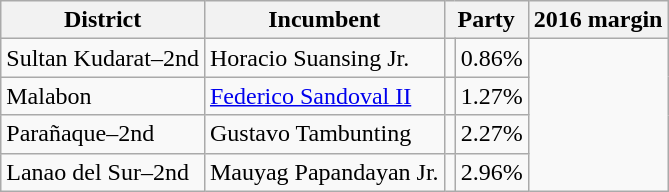<table class=wikitable>
<tr>
<th>District</th>
<th>Incumbent</th>
<th colspan=2>Party</th>
<th>2016 margin</th>
</tr>
<tr>
<td>Sultan Kudarat–2nd</td>
<td>Horacio Suansing Jr.</td>
<td></td>
<td>0.86%</td>
</tr>
<tr>
<td>Malabon</td>
<td><a href='#'>Federico Sandoval II</a></td>
<td></td>
<td>1.27%</td>
</tr>
<tr>
<td>Parañaque–2nd</td>
<td>Gustavo Tambunting</td>
<td></td>
<td>2.27%</td>
</tr>
<tr>
<td>Lanao del Sur–2nd</td>
<td>Mauyag Papandayan Jr.</td>
<td></td>
<td>2.96%</td>
</tr>
</table>
